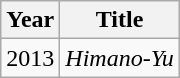<table class="wikitable">
<tr>
<th>Year</th>
<th>Title</th>
</tr>
<tr>
<td>2013</td>
<td><em>Himano-Yu</em></td>
</tr>
</table>
